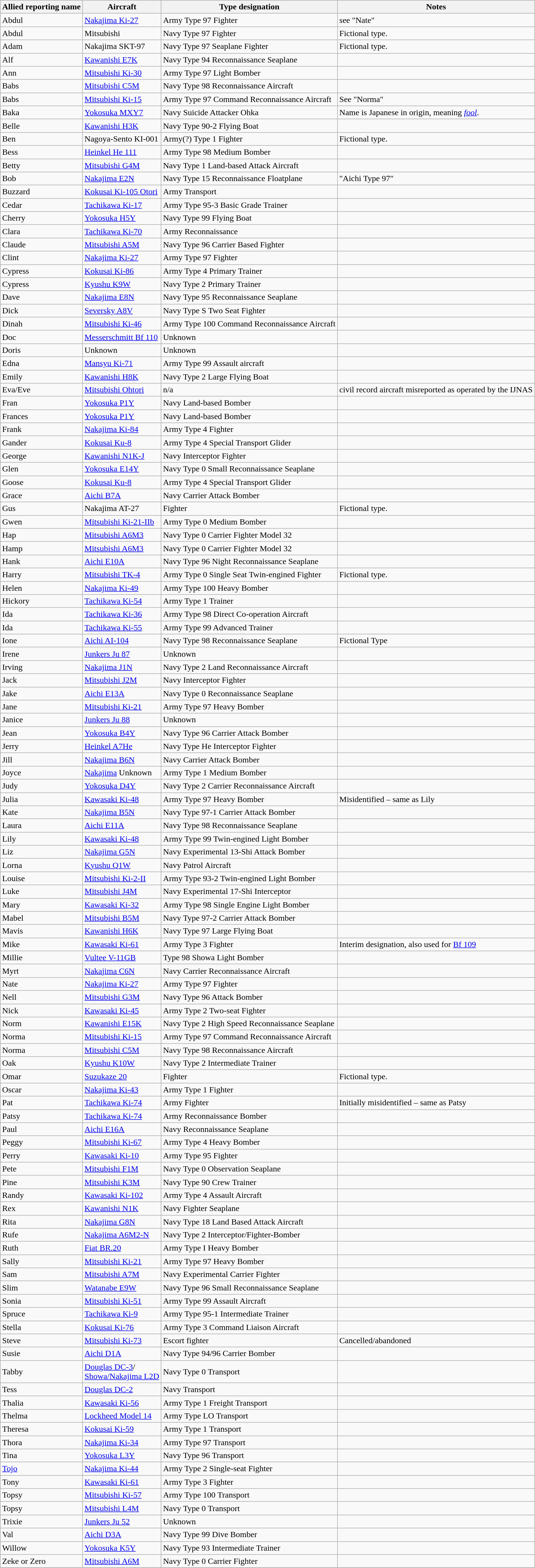<table class="wikitable sortable">
<tr>
<th>Allied reporting name</th>
<th>Aircraft</th>
<th>Type designation</th>
<th>Notes</th>
</tr>
<tr>
<td>Abdul</td>
<td><a href='#'>Nakajima Ki-27</a></td>
<td>Army Type 97 Fighter</td>
<td>see "Nate"</td>
</tr>
<tr>
<td>Abdul</td>
<td>Mitsubishi</td>
<td>Navy Type 97 Fighter</td>
<td>Fictional type.</td>
</tr>
<tr>
<td>Adam</td>
<td>Nakajima SKT-97</td>
<td>Navy Type 97 Seaplane Fighter</td>
<td>Fictional type.</td>
</tr>
<tr>
<td>Alf</td>
<td><a href='#'>Kawanishi E7K</a></td>
<td>Navy Type 94 Reconnaissance Seaplane</td>
<td></td>
</tr>
<tr>
<td>Ann</td>
<td><a href='#'>Mitsubishi Ki-30</a></td>
<td>Army Type 97 Light Bomber</td>
<td></td>
</tr>
<tr>
<td>Babs</td>
<td><a href='#'>Mitsubishi C5M</a></td>
<td>Navy Type 98 Reconnaissance Aircraft</td>
<td></td>
</tr>
<tr>
<td>Babs</td>
<td><a href='#'>Mitsubishi Ki-15</a></td>
<td>Army Type 97 Command Reconnaissance Aircraft</td>
<td>See "Norma"</td>
</tr>
<tr>
<td>Baka</td>
<td><a href='#'>Yokosuka MXY7</a></td>
<td>Navy Suicide Attacker Ohka</td>
<td>Name is Japanese in origin, meaning <a href='#'><em>fool</em></a>.</td>
</tr>
<tr>
<td>Belle</td>
<td><a href='#'>Kawanishi H3K</a></td>
<td>Navy Type 90-2 Flying Boat</td>
<td></td>
</tr>
<tr>
<td>Ben</td>
<td>Nagoya-Sento KI-001</td>
<td>Army(?) Type 1 Fighter</td>
<td>Fictional type.</td>
</tr>
<tr>
<td>Bess</td>
<td><a href='#'>Heinkel He 111</a></td>
<td>Army Type 98 Medium Bomber</td>
<td></td>
</tr>
<tr>
<td>Betty</td>
<td><a href='#'>Mitsubishi G4M</a></td>
<td>Navy Type 1 Land-based Attack Aircraft</td>
<td></td>
</tr>
<tr>
<td>Bob</td>
<td><a href='#'>Nakajima E2N</a></td>
<td>Navy Type 15 Reconnaissance Floatplane</td>
<td>"Aichi Type 97"</td>
</tr>
<tr>
<td>Buzzard</td>
<td><a href='#'>Kokusai Ki-105 Otori</a></td>
<td>Army Transport</td>
<td></td>
</tr>
<tr>
<td>Cedar</td>
<td><a href='#'>Tachikawa Ki-17</a></td>
<td>Army Type 95-3 Basic Grade Trainer</td>
<td></td>
</tr>
<tr>
<td>Cherry</td>
<td><a href='#'>Yokosuka H5Y</a></td>
<td>Navy Type 99 Flying Boat</td>
<td></td>
</tr>
<tr>
<td>Clara</td>
<td><a href='#'>Tachikawa Ki-70</a></td>
<td>Army Reconnaissance</td>
<td></td>
</tr>
<tr>
<td>Claude</td>
<td><a href='#'>Mitsubishi A5M</a></td>
<td>Navy Type 96 Carrier Based Fighter</td>
<td></td>
</tr>
<tr>
<td>Clint</td>
<td><a href='#'>Nakajima Ki-27</a></td>
<td>Army Type 97 Fighter</td>
<td></td>
</tr>
<tr>
<td>Cypress</td>
<td><a href='#'>Kokusai Ki-86</a></td>
<td>Army Type 4 Primary Trainer</td>
<td></td>
</tr>
<tr>
<td>Cypress</td>
<td><a href='#'>Kyushu K9W</a></td>
<td>Navy Type 2 Primary Trainer</td>
<td></td>
</tr>
<tr>
<td>Dave</td>
<td><a href='#'>Nakajima E8N</a></td>
<td>Navy Type 95 Reconnaissance Seaplane</td>
<td></td>
</tr>
<tr>
<td>Dick</td>
<td><a href='#'>Seversky A8V</a></td>
<td>Navy Type S Two Seat Fighter</td>
<td></td>
</tr>
<tr>
<td>Dinah</td>
<td><a href='#'>Mitsubishi Ki-46</a></td>
<td>Army Type 100 Command Reconnaissance Aircraft</td>
<td></td>
</tr>
<tr>
<td>Doc</td>
<td><a href='#'>Messerschmitt Bf 110</a></td>
<td>Unknown</td>
<td></td>
</tr>
<tr>
<td>Doris</td>
<td>Unknown</td>
<td>Unknown</td>
<td></td>
</tr>
<tr>
<td>Edna</td>
<td><a href='#'>Mansyu Ki-71</a></td>
<td>Army Type 99 Assault aircraft</td>
<td></td>
</tr>
<tr>
<td>Emily</td>
<td><a href='#'>Kawanishi H8K</a></td>
<td>Navy Type 2 Large Flying Boat</td>
<td></td>
</tr>
<tr>
<td>Eva/Eve</td>
<td><a href='#'>Mitsubishi Ohtori</a></td>
<td>n/a</td>
<td>civil record aircraft misreported as operated by the IJNAS</td>
</tr>
<tr>
<td>Fran</td>
<td><a href='#'>Yokosuka P1Y</a></td>
<td>Navy Land-based Bomber</td>
<td></td>
</tr>
<tr>
<td>Frances</td>
<td><a href='#'>Yokosuka P1Y</a></td>
<td>Navy Land-based Bomber</td>
<td></td>
</tr>
<tr>
<td>Frank</td>
<td><a href='#'>Nakajima Ki-84</a></td>
<td>Army Type 4 Fighter</td>
<td></td>
</tr>
<tr>
<td>Gander</td>
<td><a href='#'>Kokusai Ku-8</a></td>
<td>Army Type 4 Special Transport Glider</td>
<td></td>
</tr>
<tr>
<td>George</td>
<td><a href='#'>Kawanishi N1K-J</a></td>
<td>Navy Interceptor Fighter</td>
<td></td>
</tr>
<tr>
<td>Glen</td>
<td><a href='#'>Yokosuka E14Y</a></td>
<td>Navy Type 0 Small Reconnaissance Seaplane</td>
<td></td>
</tr>
<tr>
<td>Goose</td>
<td><a href='#'>Kokusai Ku-8</a></td>
<td>Army Type 4 Special Transport Glider</td>
<td></td>
</tr>
<tr>
<td>Grace</td>
<td><a href='#'>Aichi B7A</a></td>
<td>Navy Carrier Attack Bomber</td>
<td></td>
</tr>
<tr>
<td>Gus</td>
<td>Nakajima AT-27</td>
<td> Fighter</td>
<td>Fictional type.</td>
</tr>
<tr>
<td>Gwen</td>
<td><a href='#'>Mitsubishi Ki-21-IIb</a></td>
<td>Army Type 0 Medium Bomber</td>
<td></td>
</tr>
<tr>
<td>Hap</td>
<td><a href='#'>Mitsubishi A6M3</a></td>
<td>Navy Type 0 Carrier Fighter Model 32</td>
<td></td>
</tr>
<tr>
<td>Hamp</td>
<td><a href='#'>Mitsubishi A6M3</a></td>
<td>Navy Type 0 Carrier Fighter Model 32</td>
<td></td>
</tr>
<tr>
<td>Hank</td>
<td><a href='#'>Aichi E10A</a></td>
<td>Navy Type 96 Night Reconnaissance Seaplane</td>
<td></td>
</tr>
<tr>
<td>Harry</td>
<td><a href='#'>Mitsubishi TK-4</a></td>
<td>Army Type 0 Single Seat Twin-engined Fighter</td>
<td>Fictional type.</td>
</tr>
<tr>
<td>Helen</td>
<td><a href='#'>Nakajima Ki-49</a></td>
<td>Army Type 100 Heavy Bomber</td>
<td></td>
</tr>
<tr>
<td>Hickory</td>
<td><a href='#'>Tachikawa Ki-54</a></td>
<td>Army Type 1 Trainer</td>
<td></td>
</tr>
<tr>
<td>Ida</td>
<td><a href='#'>Tachikawa Ki-36</a></td>
<td>Army Type 98 Direct Co-operation Aircraft</td>
<td></td>
</tr>
<tr>
<td>Ida</td>
<td><a href='#'>Tachikawa Ki-55</a></td>
<td>Army Type 99 Advanced Trainer</td>
<td></td>
</tr>
<tr>
<td>Ione</td>
<td><a href='#'>Aichi AI-104</a></td>
<td>Navy Type 98 Reconnaissance Seaplane</td>
<td>Fictional Type</td>
</tr>
<tr>
<td>Irene</td>
<td><a href='#'>Junkers Ju 87</a></td>
<td>Unknown</td>
<td></td>
</tr>
<tr>
<td>Irving</td>
<td><a href='#'>Nakajima J1N</a></td>
<td>Navy Type 2 Land Reconnaissance Aircraft</td>
<td></td>
</tr>
<tr>
<td>Jack</td>
<td><a href='#'>Mitsubishi J2M</a></td>
<td>Navy Interceptor Fighter</td>
<td></td>
</tr>
<tr>
<td>Jake</td>
<td><a href='#'>Aichi E13A</a></td>
<td>Navy Type 0 Reconnaissance Seaplane</td>
<td></td>
</tr>
<tr>
<td>Jane</td>
<td><a href='#'>Mitsubishi Ki-21</a></td>
<td>Army Type 97 Heavy Bomber</td>
<td></td>
</tr>
<tr>
<td>Janice</td>
<td><a href='#'>Junkers Ju 88</a></td>
<td>Unknown</td>
<td></td>
</tr>
<tr>
<td>Jean</td>
<td><a href='#'>Yokosuka B4Y</a></td>
<td>Navy Type 96 Carrier Attack Bomber</td>
<td></td>
</tr>
<tr>
<td>Jerry</td>
<td><a href='#'>Heinkel A7He</a></td>
<td>Navy Type He Interceptor Fighter</td>
<td></td>
</tr>
<tr>
<td>Jill</td>
<td><a href='#'>Nakajima B6N</a></td>
<td>Navy Carrier Attack Bomber</td>
<td></td>
</tr>
<tr>
<td>Joyce</td>
<td><a href='#'>Nakajima</a> Unknown</td>
<td>Army Type 1 Medium Bomber</td>
<td></td>
</tr>
<tr>
<td>Judy</td>
<td><a href='#'>Yokosuka D4Y</a></td>
<td>Navy Type 2 Carrier Reconnaissance Aircraft</td>
<td></td>
</tr>
<tr>
<td>Julia</td>
<td><a href='#'>Kawasaki Ki-48</a></td>
<td>Army Type 97 Heavy Bomber</td>
<td>Misidentified – same as Lily</td>
</tr>
<tr>
<td>Kate</td>
<td><a href='#'>Nakajima B5N</a></td>
<td>Navy Type 97-1 Carrier Attack Bomber</td>
<td></td>
</tr>
<tr>
<td>Laura</td>
<td><a href='#'>Aichi E11A</a></td>
<td>Navy Type 98 Reconnaissance Seaplane</td>
<td></td>
</tr>
<tr>
<td>Lily</td>
<td><a href='#'>Kawasaki Ki-48</a></td>
<td>Army Type 99 Twin-engined Light Bomber</td>
<td></td>
</tr>
<tr>
<td>Liz</td>
<td><a href='#'>Nakajima G5N</a></td>
<td>Navy Experimental 13-Shi Attack Bomber</td>
<td></td>
</tr>
<tr>
<td>Lorna</td>
<td><a href='#'>Kyushu Q1W</a></td>
<td>Navy Patrol Aircraft</td>
<td></td>
</tr>
<tr>
<td>Louise</td>
<td><a href='#'>Mitsubishi Ki-2-II</a></td>
<td>Army Type 93-2 Twin-engined Light Bomber</td>
<td></td>
</tr>
<tr>
<td>Luke</td>
<td><a href='#'>Mitsubishi J4M</a></td>
<td>Navy Experimental 17-Shi Interceptor</td>
<td></td>
</tr>
<tr>
<td>Mary</td>
<td><a href='#'>Kawasaki Ki-32</a></td>
<td>Army Type 98 Single Engine Light Bomber</td>
<td></td>
</tr>
<tr>
<td>Mabel</td>
<td><a href='#'>Mitsubishi B5M</a></td>
<td>Navy Type 97-2 Carrier Attack Bomber</td>
<td></td>
</tr>
<tr>
<td>Mavis</td>
<td><a href='#'>Kawanishi H6K</a></td>
<td>Navy Type 97 Large Flying Boat</td>
<td></td>
</tr>
<tr>
<td>Mike</td>
<td><a href='#'>Kawasaki Ki-61</a></td>
<td>Army Type 3 Fighter</td>
<td>Interim designation, also used for <a href='#'>Bf 109</a></td>
</tr>
<tr>
<td>Millie</td>
<td><a href='#'>Vultee V-11GB</a></td>
<td>Type 98 Showa Light Bomber</td>
<td></td>
</tr>
<tr>
<td>Myrt</td>
<td><a href='#'>Nakajima C6N</a></td>
<td>Navy Carrier Reconnaissance Aircraft</td>
<td></td>
</tr>
<tr>
<td>Nate</td>
<td><a href='#'>Nakajima Ki-27</a></td>
<td>Army Type 97 Fighter</td>
<td></td>
</tr>
<tr>
<td>Nell</td>
<td><a href='#'>Mitsubishi G3M</a></td>
<td>Navy Type 96 Attack Bomber</td>
<td></td>
</tr>
<tr>
<td>Nick</td>
<td><a href='#'>Kawasaki Ki-45</a></td>
<td>Army Type 2 Two-seat Fighter</td>
<td></td>
</tr>
<tr>
<td>Norm</td>
<td><a href='#'>Kawanishi E15K</a></td>
<td>Navy Type 2 High Speed Reconnaissance Seaplane</td>
<td></td>
</tr>
<tr>
<td>Norma</td>
<td><a href='#'>Mitsubishi Ki-15</a></td>
<td>Army Type 97 Command Reconnaissance Aircraft</td>
<td></td>
</tr>
<tr>
<td>Norma</td>
<td><a href='#'>Mitsubishi C5M</a></td>
<td>Navy Type 98 Reconnaissance Aircraft</td>
<td></td>
</tr>
<tr>
<td>Oak</td>
<td><a href='#'>Kyushu K10W</a></td>
<td>Navy Type 2 Intermediate Trainer</td>
<td></td>
</tr>
<tr>
<td>Omar</td>
<td><a href='#'>Suzukaze 20</a></td>
<td> Fighter</td>
<td>Fictional type.</td>
</tr>
<tr>
<td>Oscar</td>
<td><a href='#'>Nakajima Ki-43</a></td>
<td>Army Type 1 Fighter</td>
<td></td>
</tr>
<tr>
<td>Pat</td>
<td><a href='#'>Tachikawa Ki-74</a></td>
<td>Army Fighter</td>
<td>Initially misidentified – same as Patsy</td>
</tr>
<tr>
<td>Patsy</td>
<td><a href='#'>Tachikawa Ki-74</a></td>
<td>Army Reconnaissance Bomber</td>
<td></td>
</tr>
<tr>
<td>Paul</td>
<td><a href='#'>Aichi E16A</a></td>
<td>Navy Reconnaissance Seaplane</td>
<td></td>
</tr>
<tr>
<td>Peggy</td>
<td><a href='#'>Mitsubishi Ki-67</a></td>
<td>Army Type 4 Heavy Bomber</td>
<td></td>
</tr>
<tr>
<td>Perry</td>
<td><a href='#'>Kawasaki Ki-10</a></td>
<td>Army Type 95 Fighter</td>
<td></td>
</tr>
<tr>
<td>Pete</td>
<td><a href='#'>Mitsubishi F1M</a></td>
<td>Navy Type 0 Observation Seaplane</td>
<td></td>
</tr>
<tr>
<td>Pine</td>
<td><a href='#'>Mitsubishi K3M</a></td>
<td>Navy Type 90 Crew Trainer</td>
<td></td>
</tr>
<tr>
<td>Randy</td>
<td><a href='#'>Kawasaki Ki-102</a></td>
<td>Army Type 4 Assault Aircraft</td>
<td></td>
</tr>
<tr>
<td>Rex</td>
<td><a href='#'>Kawanishi N1K</a></td>
<td>Navy Fighter Seaplane</td>
<td></td>
</tr>
<tr>
<td>Rita</td>
<td><a href='#'>Nakajima G8N</a></td>
<td>Navy Type 18 Land Based Attack Aircraft</td>
<td></td>
</tr>
<tr>
<td>Rufe</td>
<td><a href='#'>Nakajima A6M2-N</a></td>
<td>Navy Type 2 Interceptor/Fighter-Bomber</td>
<td></td>
</tr>
<tr>
<td>Ruth</td>
<td><a href='#'>Fiat BR.20</a></td>
<td>Army Type I Heavy Bomber</td>
<td></td>
</tr>
<tr>
<td>Sally</td>
<td><a href='#'>Mitsubishi Ki-21</a></td>
<td>Army Type 97 Heavy Bomber</td>
<td></td>
</tr>
<tr>
<td>Sam</td>
<td><a href='#'>Mitsubishi A7M</a></td>
<td>Navy Experimental Carrier Fighter</td>
<td></td>
</tr>
<tr>
<td>Slim</td>
<td><a href='#'>Watanabe E9W</a></td>
<td>Navy Type 96 Small Reconnaissance Seaplane</td>
<td></td>
</tr>
<tr>
<td>Sonia</td>
<td><a href='#'>Mitsubishi Ki-51</a></td>
<td>Army Type 99 Assault Aircraft</td>
<td></td>
</tr>
<tr>
<td>Spruce</td>
<td><a href='#'>Tachikawa Ki-9</a></td>
<td>Army Type 95-1 Intermediate Trainer</td>
<td></td>
</tr>
<tr>
<td>Stella</td>
<td><a href='#'>Kokusai Ki-76</a></td>
<td>Army Type 3 Command Liaison Aircraft</td>
<td></td>
</tr>
<tr>
<td>Steve</td>
<td><a href='#'>Mitsubishi Ki-73</a></td>
<td>Escort fighter</td>
<td>Cancelled/abandoned</td>
</tr>
<tr>
<td>Susie</td>
<td><a href='#'>Aichi D1A</a></td>
<td>Navy Type 94/96 Carrier Bomber</td>
<td></td>
</tr>
<tr>
<td>Tabby</td>
<td><a href='#'>Douglas DC-3</a>/<br><a href='#'>Showa/Nakajima L2D</a></td>
<td>Navy Type 0 Transport</td>
<td></td>
</tr>
<tr>
<td>Tess</td>
<td><a href='#'>Douglas DC-2</a></td>
<td>Navy Transport</td>
<td></td>
</tr>
<tr>
<td>Thalia</td>
<td><a href='#'>Kawasaki Ki-56</a></td>
<td>Army Type 1 Freight Transport</td>
<td></td>
</tr>
<tr>
<td>Thelma</td>
<td><a href='#'>Lockheed Model 14</a></td>
<td>Army Type LO Transport</td>
<td></td>
</tr>
<tr>
<td>Theresa</td>
<td><a href='#'>Kokusai Ki-59</a></td>
<td>Army Type 1 Transport</td>
<td></td>
</tr>
<tr>
<td>Thora</td>
<td><a href='#'>Nakajima Ki-34</a></td>
<td>Army Type 97 Transport</td>
<td></td>
</tr>
<tr>
<td>Tina</td>
<td><a href='#'>Yokosuka L3Y</a></td>
<td>Navy Type 96 Transport</td>
<td></td>
</tr>
<tr>
<td><a href='#'>Tojo</a></td>
<td><a href='#'>Nakajima Ki-44</a></td>
<td>Army Type 2 Single-seat Fighter</td>
<td></td>
</tr>
<tr>
<td>Tony</td>
<td><a href='#'>Kawasaki Ki-61</a></td>
<td>Army Type 3 Fighter</td>
<td></td>
</tr>
<tr>
<td>Topsy</td>
<td><a href='#'>Mitsubishi Ki-57</a></td>
<td>Army Type 100 Transport</td>
<td></td>
</tr>
<tr>
<td>Topsy</td>
<td><a href='#'>Mitsubishi L4M</a></td>
<td>Navy Type 0 Transport</td>
<td></td>
</tr>
<tr>
<td>Trixie</td>
<td><a href='#'>Junkers Ju 52</a></td>
<td>Unknown</td>
<td></td>
</tr>
<tr>
<td>Val</td>
<td><a href='#'>Aichi D3A</a></td>
<td>Navy Type 99 Dive Bomber</td>
<td></td>
</tr>
<tr>
<td>Willow</td>
<td><a href='#'>Yokosuka K5Y</a></td>
<td>Navy Type 93 Intermediate Trainer</td>
<td></td>
</tr>
<tr>
<td>Zeke or Zero</td>
<td><a href='#'>Mitsubishi A6M</a></td>
<td>Navy Type 0 Carrier Fighter</td>
<td></td>
</tr>
<tr>
</tr>
</table>
